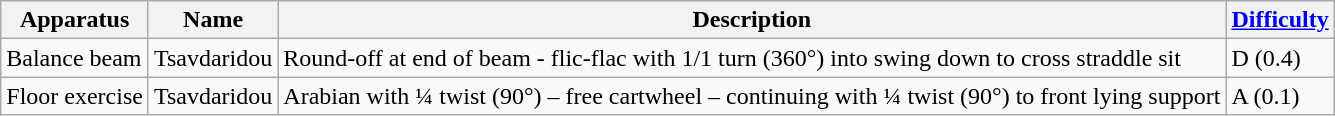<table class="wikitable">
<tr>
<th>Apparatus</th>
<th>Name</th>
<th>Description</th>
<th><a href='#'>Difficulty</a></th>
</tr>
<tr>
<td>Balance beam</td>
<td>Tsavdaridou</td>
<td>Round-off at end of beam - flic-flac with 1/1 turn (360°) into swing down to cross straddle sit</td>
<td>D (0.4)</td>
</tr>
<tr>
<td>Floor exercise</td>
<td>Tsavdaridou</td>
<td>Arabian with ¼ twist (90°) – free cartwheel – continuing with ¼ twist (90°) to front lying support</td>
<td>A (0.1)</td>
</tr>
</table>
